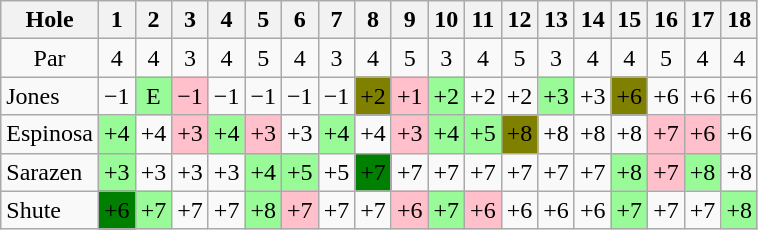<table class="wikitable" style="text-align:center">
<tr>
<th>Hole</th>
<th>1</th>
<th>2</th>
<th>3</th>
<th>4</th>
<th>5</th>
<th>6</th>
<th>7</th>
<th>8</th>
<th>9</th>
<th>10</th>
<th>11</th>
<th>12</th>
<th>13</th>
<th>14</th>
<th>15</th>
<th>16</th>
<th>17</th>
<th>18</th>
</tr>
<tr>
<td>Par</td>
<td>4</td>
<td>4</td>
<td>3</td>
<td>4</td>
<td>5</td>
<td>4</td>
<td>3</td>
<td>4</td>
<td>5</td>
<td>3</td>
<td>4</td>
<td>5</td>
<td>3</td>
<td>4</td>
<td>4</td>
<td>5</td>
<td>4</td>
<td>4</td>
</tr>
<tr>
<td align=left> Jones</td>
<td>−1</td>
<td style="background: PaleGreen;">E</td>
<td style="background: Pink;">−1</td>
<td>−1</td>
<td>−1</td>
<td>−1</td>
<td>−1</td>
<td style="background: Olive;">+2</td>
<td style="background: Pink;">+1</td>
<td style="background: PaleGreen;">+2</td>
<td>+2</td>
<td>+2</td>
<td style="background: PaleGreen;">+3</td>
<td>+3</td>
<td style="background: Olive;">+6</td>
<td>+6</td>
<td>+6</td>
<td>+6</td>
</tr>
<tr>
<td align=left> Espinosa</td>
<td style="background: PaleGreen;">+4</td>
<td>+4</td>
<td style="background: Pink;">+3</td>
<td style="background: PaleGreen;">+4</td>
<td style="background: Pink;">+3</td>
<td>+3</td>
<td style="background: PaleGreen;">+4</td>
<td>+4</td>
<td style="background: Pink;">+3</td>
<td style="background: PaleGreen;">+4</td>
<td style="background: PaleGreen;">+5</td>
<td style="background: Olive;">+8</td>
<td>+8</td>
<td>+8</td>
<td>+8</td>
<td style="background: Pink;">+7</td>
<td style="background: Pink;">+6</td>
<td>+6</td>
</tr>
<tr>
<td align=left> Sarazen</td>
<td style="background: PaleGreen;">+3</td>
<td>+3</td>
<td>+3</td>
<td>+3</td>
<td style="background: PaleGreen;">+4</td>
<td style="background: PaleGreen;">+5</td>
<td>+5</td>
<td style="background: Green;">+7</td>
<td>+7</td>
<td>+7</td>
<td>+7</td>
<td>+7</td>
<td>+7</td>
<td>+7</td>
<td style="background: PaleGreen;">+8</td>
<td style="background: Pink;">+7</td>
<td style="background: PaleGreen;">+8</td>
<td>+8</td>
</tr>
<tr>
<td align=left> Shute</td>
<td style="background: Green;">+6</td>
<td style="background: PaleGreen;">+7</td>
<td>+7</td>
<td>+7</td>
<td style="background: PaleGreen;">+8</td>
<td style="background: Pink;">+7</td>
<td>+7</td>
<td>+7</td>
<td style="background: Pink;">+6</td>
<td style="background: PaleGreen;">+7</td>
<td style="background: Pink;">+6</td>
<td>+6</td>
<td>+6</td>
<td>+6</td>
<td style="background: PaleGreen;">+7</td>
<td>+7</td>
<td>+7</td>
<td style="background: PaleGreen;">+8</td>
</tr>
</table>
